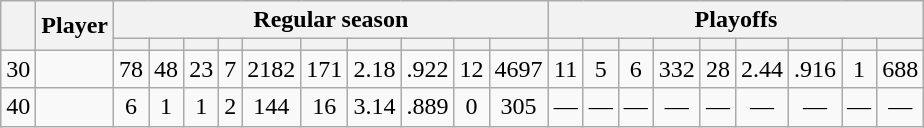<table class="wikitable plainrowheaders" style="text-align:center;">
<tr>
<th scope="col" rowspan="2"></th>
<th scope="col" rowspan="2">Player</th>
<th scope=colgroup colspan=10>Regular season</th>
<th scope=colgroup colspan=9>Playoffs</th>
</tr>
<tr>
<th scope="col"></th>
<th scope="col"></th>
<th scope="col"></th>
<th scope="col"></th>
<th scope="col"></th>
<th scope="col"></th>
<th scope="col"></th>
<th scope="col"></th>
<th scope="col"></th>
<th scope="col"></th>
<th scope="col"></th>
<th scope="col"></th>
<th scope="col"></th>
<th scope="col"></th>
<th scope="col"></th>
<th scope="col"></th>
<th scope="col"></th>
<th scope="col"></th>
<th scope="col"></th>
</tr>
<tr>
<td scope="row">30</td>
<td align="left"></td>
<td>78</td>
<td>48</td>
<td>23</td>
<td>7</td>
<td>2182</td>
<td>171</td>
<td>2.18</td>
<td>.922</td>
<td>12</td>
<td>4697</td>
<td>11</td>
<td>5</td>
<td>6</td>
<td>332</td>
<td>28</td>
<td>2.44</td>
<td>.916</td>
<td>1</td>
<td>688</td>
</tr>
<tr>
<td scope="row">40</td>
<td align="left"></td>
<td>6</td>
<td>1</td>
<td>1</td>
<td>2</td>
<td>144</td>
<td>16</td>
<td>3.14</td>
<td>.889</td>
<td>0</td>
<td>305</td>
<td>—</td>
<td>—</td>
<td>—</td>
<td>—</td>
<td>—</td>
<td>—</td>
<td>—</td>
<td>—</td>
<td>—</td>
</tr>
</table>
